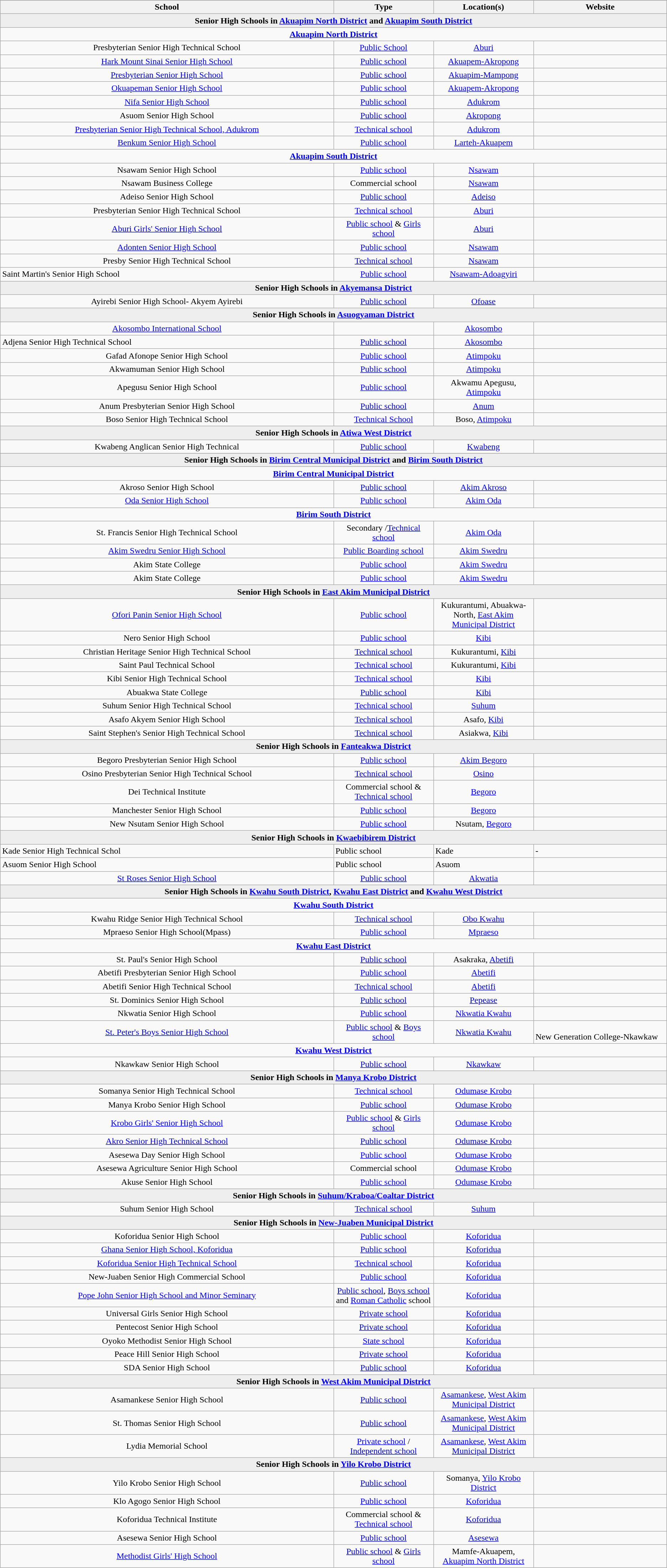<table class="wikitable sortable">
<tr ">
</tr>
<tr>
<th style="width:50%;" class="unsortable">School</th>
<th style="width:15%;" class="unsortable">Type</th>
<th style="width:15%;" class="unsortable">Location(s)</th>
<th style="width:20%;" class="unsortable">Website</th>
</tr>
<tr style="background:#eee;">
<td style="text-align:center;" colspan=4><strong>Senior High Schools in <a href='#'>Akuapim North District</a> and <a href='#'>Akuapim South District</a></strong></td>
</tr>
<tr>
<td style="text-align:center;" colspan=4><strong><a href='#'>Akuapim North District</a></strong></td>
</tr>
<tr>
<td align=center>Presbyterian Senior High Technical School</td>
<td align=center><a href='#'>Public School</a></td>
<td align=center><a href='#'>Aburi</a></td>
<td></td>
</tr>
<tr>
<td align=center><a href='#'>Hark Mount Sinai Senior High School</a></td>
<td align=center><a href='#'>Public school</a></td>
<td align=center><a href='#'>Akuapem-Akropong</a></td>
<td></td>
</tr>
<tr>
<td align=center><a href='#'>Presbyterian Senior High School</a></td>
<td align=center><a href='#'>Public school</a></td>
<td align=center><a href='#'>Akuapim-Mampong</a></td>
<td></td>
</tr>
<tr>
<td align=center><a href='#'>Okuapeman Senior High School</a> </td>
<td align=center><a href='#'>Public school</a></td>
<td align=center><a href='#'>Akuapem-Akropong</a></td>
<td></td>
</tr>
<tr>
<td align=center><a href='#'>Nifa Senior High School</a> </td>
<td align=center><a href='#'>Public school</a></td>
<td align=center><a href='#'>Adukrom</a></td>
<td> </td>
</tr>
<tr>
<td align=center>Asuom Senior High School</td>
<td align=center><a href='#'>Public school</a></td>
<td align=center><a href='#'>Akropong</a></td>
<td></td>
</tr>
<tr>
<td align=center><a href='#'>Presbyterian Senior High Technical School, Adukrom</a></td>
<td align=center><a href='#'>Technical school</a></td>
<td align=center><a href='#'>Adukrom</a></td>
<td></td>
</tr>
<tr>
<td align=center><a href='#'>Benkum Senior High School</a></td>
<td align=center><a href='#'>Public school</a></td>
<td style="text-align:center;"><a href='#'>Larteh-Akuapem</a></td>
<td></td>
</tr>
<tr>
<td style="text-align:center;" colspan=4><strong><a href='#'>Akuapim South District</a></strong></td>
</tr>
<tr>
<td align=center>Nsawam Senior High School</td>
<td align=center><a href='#'>Public school</a></td>
<td align=center><a href='#'>Nsawam</a></td>
<td></td>
</tr>
<tr>
<td align=center>Nsawam Business College</td>
<td align=center>Commercial school</td>
<td align=center><a href='#'>Nsawam</a></td>
<td></td>
</tr>
<tr>
<td align=center>Adeiso Senior High School</td>
<td align=center><a href='#'>Public school</a></td>
<td align=center><a href='#'>Adeiso</a></td>
<td></td>
</tr>
<tr>
<td align=center>Presbyterian Senior High Technical School</td>
<td align=center><a href='#'>Technical school</a></td>
<td align=center><a href='#'>Aburi</a></td>
<td></td>
</tr>
<tr>
<td align=center><a href='#'>Aburi Girls' Senior High School</a> </td>
<td align=center><a href='#'>Public school</a> & <a href='#'>Girls school</a></td>
<td align=center><a href='#'>Aburi</a></td>
<td></td>
</tr>
<tr>
<td align=center><a href='#'>Adonten Senior High School</a></td>
<td align=center><a href='#'>Public school</a></td>
<td align=center><a href='#'>Nsawam</a></td>
<td></td>
</tr>
<tr>
<td align=center>Presby Senior High Technical School</td>
<td align=center><a href='#'>Technical school</a></td>
<td align=center><a href='#'>Nsawam</a></td>
<td></td>
</tr>
<tr>
<td align=r>Saint Martin's Senior High School</td>
<td align=center><a href='#'>Public school</a></td>
<td align=center><a href='#'>Nsawam-Adoagyiri</a></td>
<td></td>
</tr>
<tr style="background:#eee;">
<td style="text-align:center;" colspan=4><strong>Senior High Schools in <a href='#'>Akyemansa District</a></strong></td>
</tr>
<tr>
<td align=center>Ayirebi Senior High School- Akyem Ayirebi</td>
<td align=center><a href='#'>Public school</a></td>
<td align=center><a href='#'>Ofoase</a></td>
<td></td>
</tr>
<tr style="background:#eee;">
<td style="text-align:center;" colspan=4><strong>Senior High Schools in <a href='#'>Asuogyaman District</a></strong></td>
</tr>
<tr>
<td align=center><a href='#'>Akosombo International School</a></td>
<td></td>
<td align=center><a href='#'>Akosombo</a></td>
<td></td>
</tr>
<tr>
<td align-center>Adjena Senior High Technical School</td>
<td align=center><a href='#'>Public school</a></td>
<td align=center><a href='#'>Akosombo</a></td>
<td></td>
</tr>
<tr>
<td align=center>Gafad Afonope Senior High School</td>
<td align=center><a href='#'>Public school</a></td>
<td align=center><a href='#'>Atimpoku</a></td>
<td></td>
</tr>
<tr>
<td align=center>Akwamuman Senior High School</td>
<td align=center><a href='#'>Public school</a></td>
<td align=center><a href='#'>Atimpoku</a></td>
<td></td>
</tr>
<tr>
<td align=center>Apegusu Senior High School</td>
<td align=center><a href='#'>Public school</a></td>
<td align=center>Akwamu Apegusu, <a href='#'>Atimpoku</a></td>
<td></td>
</tr>
<tr>
<td align=center>Anum Presbyterian Senior High School </td>
<td align=center><a href='#'>Public school</a></td>
<td align=center><a href='#'>Anum</a></td>
<td></td>
</tr>
<tr>
<td align=center>Boso Senior High Technical School </td>
<td align=center><a href='#'>Technical School</a></td>
<td align=center>Boso, <a href='#'>Atimpoku</a></td>
<td></td>
</tr>
<tr style="background:#eee;">
<td style="text-align:center;" colspan=4><strong>Senior High Schools in <a href='#'>Atiwa West District</a></strong></td>
</tr>
<tr>
<td align=center>Kwabeng Anglican Senior High Technical </td>
<td align=center><a href='#'>Public school</a></td>
<td align=center><a href='#'>Kwabeng</a></td>
<td></td>
</tr>
<tr>
</tr>
<tr style="background:#eee;">
<td style="text-align:center;" colspan=4><strong>Senior High Schools in <a href='#'>Birim Central Municipal District</a> and <a href='#'>Birim South District</a></strong></td>
</tr>
<tr>
<td style="text-align:center;" colspan=4><strong><a href='#'>Birim Central Municipal District</a></strong></td>
</tr>
<tr>
<td align=center>Akroso Senior High School</td>
<td align=center><a href='#'>Public school</a></td>
<td align=center><a href='#'>Akim Akroso</a></td>
<td></td>
</tr>
<tr>
<td align=center><a href='#'>Oda Senior High School</a></td>
<td align=center><a href='#'>Public school</a></td>
<td align=center><a href='#'>Akim Oda</a></td>
<td align=center></td>
</tr>
<tr>
<td style="text-align:center;" colspan=4><strong><a href='#'>Birim South District</a></strong></td>
</tr>
<tr>
<td align=center>St. Francis Senior High Technical School </td>
<td align=center>Secondary /<a href='#'>Technical school</a></td>
<td align=center><a href='#'>Akim Oda</a></td>
<td></td>
</tr>
<tr>
<td align=center><a href='#'>Akim Swedru Senior High School</a> </td>
<td align=center><a href='#'>Public Boarding school</a></td>
<td align=center><a href='#'>Akim Swedru</a></td>
<td align=center></td>
</tr>
<tr>
<td align=center>Akim State College</td>
<td align=center><a href='#'>Public school</a></td>
<td align=center><a href='#'>Akim Swedru</a></td>
<td></td>
</tr>
<tr>
<td align=center>Akim State College</td>
<td align=center><a href='#'>Public school</a></td>
<td align=center><a href='#'>Akim Swedru</a></td>
<td></td>
</tr>
<tr style="background:#eee;">
<td style="text-align:center;" colspan=4><strong>Senior High Schools in <a href='#'>East Akim Municipal District</a></strong></td>
</tr>
<tr>
<td align="center"><a href='#'>Ofori Panin Senior High School</a></td>
<td align="center"><a href='#'>Public school</a></td>
<td align="center">Kukurantumi, Abuakwa-North, <a href='#'>East Akim Municipal District</a></td>
<td></td>
</tr>
<tr>
<td align=center>Nero Senior High School</td>
<td align=center><a href='#'>Public school</a></td>
<td align=center><a href='#'>Kibi</a></td>
<td></td>
</tr>
<tr>
<td style="text-align:center;">Christian Heritage Senior High Technical School</td>
<td style="text-align:center;"><a href='#'>Technical school</a></td>
<td style="text-align:center;">Kukurantumi, <a href='#'>Kibi</a></td>
<td></td>
</tr>
<tr>
<td style="text-align:center;">Saint Paul Technical School</td>
<td style="text-align:center;"><a href='#'>Technical school</a></td>
<td style="text-align:center;">Kukurantumi, <a href='#'>Kibi</a></td>
<td style="text-align:center;"></td>
</tr>
<tr>
<td style="text-align:center;">Kibi Senior High Technical School</td>
<td style="text-align:center;"><a href='#'>Technical school</a></td>
<td style="text-align:center;"><a href='#'>Kibi</a></td>
<td></td>
</tr>
<tr>
<td style="text-align:center;">Abuakwa State College</td>
<td style="text-align:center;"><a href='#'>Public school</a></td>
<td style="text-align:center;"><a href='#'>Kibi</a></td>
<td></td>
</tr>
<tr>
<td style="text-align:center;">Suhum Senior High Technical School</td>
<td style="text-align:center;"><a href='#'>Technical school</a></td>
<td style="text-align:center;"><a href='#'>Suhum</a></td>
<td></td>
</tr>
<tr>
<td style="text-align:center;">Asafo Akyem Senior High School</td>
<td style="text-align:center;"><a href='#'>Technical school</a></td>
<td style="text-align:center;">Asafo, <a href='#'>Kibi</a></td>
<td></td>
</tr>
<tr>
<td style="text-align:center;">Saint Stephen's Senior High Technical School</td>
<td style="text-align:center;"><a href='#'>Technical school</a></td>
<td style="text-align:center;">Asiakwa, <a href='#'>Kibi</a></td>
<td></td>
</tr>
<tr style="background:#eee;">
<td colspan="4" style="text-align:center;"><strong>Senior High Schools in <a href='#'>Fanteakwa District</a></strong></td>
</tr>
<tr>
<td style="text-align:center;">Begoro Presbyterian Senior High School</td>
<td style="text-align:center;"><a href='#'>Public school</a></td>
<td style="text-align:center;"><a href='#'>Akim Begoro</a></td>
<td></td>
</tr>
<tr>
<td style="text-align:center;">Osino Presbyterian Senior High Technical School</td>
<td style="text-align:center;"><a href='#'>Technical school</a></td>
<td style="text-align:center;"><a href='#'>Osino</a></td>
<td></td>
</tr>
<tr>
<td style="text-align:center;">Dei Technical Institute</td>
<td style="text-align:center;">Commercial school & <a href='#'>Technical school</a></td>
<td style="text-align:center;"><a href='#'>Begoro</a></td>
<td></td>
</tr>
<tr>
<td style="text-align:center;">Manchester Senior High School</td>
<td style="text-align:center;"><a href='#'>Public school</a></td>
<td style="text-align:center;"><a href='#'>Begoro</a></td>
<td></td>
</tr>
<tr>
<td style="text-align:center;">New Nsutam Senior High School</td>
<td style="text-align:center;"><a href='#'>Public school</a></td>
<td style="text-align:center;">Nsutam, <a href='#'>Begoro</a></td>
<td></td>
</tr>
<tr style="background:#eee;">
<td colspan="4" style="text-align:center;"><strong>Senior High Schools in <a href='#'>Kwaebibirem District</a></strong></td>
</tr>
<tr>
<td>Kade Senior High Technical Schol</td>
<td>Public school</td>
<td>Kade</td>
<td>-</td>
</tr>
<tr>
<td>Asuom Senior High School</td>
<td>Public school</td>
<td>Asuom</td>
<td></td>
</tr>
<tr>
<td style="text-align:center;"><a href='#'>St Roses Senior High School</a></td>
<td style="text-align:center;"><a href='#'>Public school</a></td>
<td style="text-align:center;"><a href='#'>Akwatia</a></td>
<td></td>
</tr>
<tr style="background:#eee;">
<td colspan="4" style="text-align:center;"><strong>Senior High Schools in <a href='#'>Kwahu South District</a>, <a href='#'>Kwahu East District</a> and <a href='#'>Kwahu West District</a></strong></td>
</tr>
<tr>
<td colspan="4" style="text-align:center;"><strong><a href='#'>Kwahu South District</a></strong></td>
</tr>
<tr>
<td style="text-align:center;">Kwahu Ridge Senior High Technical School</td>
<td style="text-align:center;"><a href='#'>Technical school</a></td>
<td style="text-align:center;"><a href='#'>Obo Kwahu</a></td>
<td></td>
</tr>
<tr>
<td style="text-align:center;">Mpraeso Senior High School(Mpass)</td>
<td style="text-align:center;"><a href='#'>Public school</a></td>
<td style="text-align:center;"><a href='#'>Mpraeso</a></td>
<td></td>
</tr>
<tr>
<td colspan="4" style="text-align:center;"><strong><a href='#'>Kwahu East District</a></strong></td>
</tr>
<tr>
<td style="text-align:center;">St. Paul's Senior High School</td>
<td style="text-align:center;"><a href='#'>Public school</a></td>
<td style="text-align:center;">Asakraka, <a href='#'>Abetifi</a></td>
<td></td>
</tr>
<tr>
<td style="text-align:center;">Abetifi Presbyterian Senior High School</td>
<td style="text-align:center;"><a href='#'>Public school</a></td>
<td style="text-align:center;"><a href='#'>Abetifi</a></td>
<td></td>
</tr>
<tr>
<td style="text-align:center;">Abetifi Senior High Technical School</td>
<td style="text-align:center;"><a href='#'>Technical school</a></td>
<td style="text-align:center;"><a href='#'>Abetifi</a></td>
<td></td>
</tr>
<tr>
<td style="text-align:center;">St. Dominics Senior High School</td>
<td style="text-align:center;"><a href='#'>Public school</a></td>
<td style="text-align:center;"><a href='#'>Pepease</a></td>
<td></td>
</tr>
<tr>
<td style="text-align:center;">Nkwatia Senior High School </td>
<td style="text-align:center;"><a href='#'>Public school</a></td>
<td style="text-align:center;"><a href='#'>Nkwatia Kwahu</a></td>
<td></td>
</tr>
<tr>
<td style="text-align:center;"><a href='#'>St. Peter's Boys Senior High School</a></td>
<td style="text-align:center;"><a href='#'>Public school</a> & <a href='#'>Boys school</a></td>
<td style="text-align:center;"><a href='#'>Nkwatia Kwahu</a></td>
<td><br>New Generation College-Nkawkaw</td>
</tr>
<tr>
<td colspan="4" style="text-align:center;"><strong><a href='#'>Kwahu West District</a></strong></td>
</tr>
<tr>
<td style="text-align:center;">Nkawkaw Senior High School</td>
<td style="text-align:center;"><a href='#'>Public school</a></td>
<td style="text-align:center;"><a href='#'>Nkawkaw</a></td>
<td></td>
</tr>
<tr style="background:#eee;">
<td colspan="4" style="text-align:center;"><strong>Senior High Schools in <a href='#'>Manya Krobo District</a></strong></td>
</tr>
<tr>
<td style="text-align:center;">Somanya Senior High Technical School </td>
<td style="text-align:center;"><a href='#'>Technical school</a></td>
<td style="text-align:center;"><a href='#'>Odumase Krobo</a></td>
<td></td>
</tr>
<tr>
<td style="text-align:center;">Manya Krobo Senior High School</td>
<td style="text-align:center;"><a href='#'>Public school</a></td>
<td style="text-align:center;"><a href='#'>Odumase Krobo</a></td>
<td></td>
</tr>
<tr>
<td style="text-align:center;"><a href='#'>Krobo Girls' Senior High School</a></td>
<td style="text-align:center;"><a href='#'>Public school</a> & <a href='#'>Girls school</a></td>
<td style="text-align:center;"><a href='#'>Odumase Krobo</a></td>
<td></td>
</tr>
<tr>
<td style="text-align:center;"><a href='#'>Akro Senior High Technical School</a></td>
<td style="text-align:center;"><a href='#'>Public school</a></td>
<td style="text-align:center;"><a href='#'>Odumase Krobo</a></td>
<td></td>
</tr>
<tr>
<td style="text-align:center;">Asesewa Day Senior High School</td>
<td style="text-align:center;"><a href='#'>Public school</a></td>
<td style="text-align:center;"><a href='#'>Odumase Krobo</a></td>
<td></td>
</tr>
<tr>
<td style="text-align:center;">Asesewa Agriculture Senior High School</td>
<td style="text-align:center;">Commercial school</td>
<td style="text-align:center;"><a href='#'>Odumase Krobo</a></td>
<td></td>
</tr>
<tr>
<td style="text-align:center;">Akuse Senior High School</td>
<td style="text-align:center;"><a href='#'>Public school</a></td>
<td style="text-align:center;"><a href='#'>Odumase Krobo</a></td>
<td></td>
</tr>
<tr style="background:#eee;">
<td colspan="4" style="text-align:center;"><strong>Senior High Schools in <a href='#'>Suhum/Kraboa/Coaltar District</a></strong></td>
</tr>
<tr>
<td style="text-align:center;">Suhum Senior High School</td>
<td style="text-align:center;"><a href='#'>Technical school</a></td>
<td style="text-align:center;"><a href='#'>Suhum</a></td>
<td></td>
</tr>
<tr style="background:#eee;">
<td colspan="4" style="text-align:center;"><strong>Senior High Schools in <a href='#'>New-Juaben Municipal District</a></strong></td>
</tr>
<tr>
<td style="text-align:center;">Koforidua Senior High School </td>
<td style="text-align:center;"><a href='#'>Public school</a></td>
<td style="text-align:center;"><a href='#'>Koforidua</a></td>
<td></td>
</tr>
<tr>
<td style="text-align:center;"><a href='#'>Ghana Senior High School, Koforidua</a> </td>
<td style="text-align:center;"><a href='#'>Public school</a></td>
<td style="text-align:center;"><a href='#'>Koforidua</a></td>
<td></td>
</tr>
<tr>
<td style="text-align:center;"><a href='#'>Koforidua Senior High Technical School</a> </td>
<td style="text-align:center;"><a href='#'>Technical school</a></td>
<td style="text-align:center;"><a href='#'>Koforidua</a></td>
<td></td>
</tr>
<tr>
<td style="text-align:center;">New-Juaben Senior High Commercial School </td>
<td style="text-align:center;"><a href='#'>Public school</a></td>
<td style="text-align:center;"><a href='#'>Koforidua</a></td>
<td></td>
</tr>
<tr>
<td style="text-align:center;"><a href='#'>Pope John Senior High School and Minor Seminary</a> </td>
<td style="text-align:center;"><a href='#'>Public school</a>, <a href='#'>Boys school</a> and <a href='#'>Roman Catholic</a> school</td>
<td style="text-align:center;"><a href='#'>Koforidua</a></td>
<td></td>
</tr>
<tr>
<td style="text-align:center;">Universal Girls Senior High School </td>
<td style="text-align:center;"><a href='#'>Private school</a></td>
<td style="text-align:center;"><a href='#'>Koforidua</a></td>
<td></td>
</tr>
<tr>
<td style="text-align:center;">Pentecost Senior High School </td>
<td style="text-align:center;"><a href='#'>Private school</a></td>
<td style="text-align:center;"><a href='#'>Koforidua</a></td>
<td></td>
</tr>
<tr>
<td style="text-align:center;">Oyoko Methodist Senior High School </td>
<td style="text-align:center;"><a href='#'>State school</a></td>
<td style="text-align:center;"><a href='#'>Koforidua</a></td>
<td></td>
</tr>
<tr>
<td style="text-align:center;">Peace Hill Senior High School</td>
<td style="text-align:center;"><a href='#'>Private school</a></td>
<td style="text-align:center;"><a href='#'>Koforidua</a></td>
<td></td>
</tr>
<tr>
<td style="text-align:center;">SDA Senior High School </td>
<td style="text-align:center;"><a href='#'>Public school</a></td>
<td style="text-align:center;"><a href='#'>Koforidua</a></td>
<td></td>
</tr>
<tr style="background:#eee;">
<td colspan="4" style="text-align:center;"><strong>Senior High Schools in <a href='#'>West Akim Municipal District</a></strong></td>
</tr>
<tr>
<td style="text-align:center;">Asamankese Senior High School</td>
<td style="text-align:center;"><a href='#'>Public school</a></td>
<td style="text-align:center;"><a href='#'>Asamankese</a>, <a href='#'>West Akim Municipal District</a></td>
<td></td>
</tr>
<tr>
<td style="text-align:center;">St. Thomas Senior High School</td>
<td style="text-align:center;"><a href='#'>Public school</a></td>
<td style="text-align:center;"><a href='#'>Asamankese</a>, <a href='#'>West Akim Municipal District</a></td>
<td></td>
</tr>
<tr>
<td style="text-align:center;">Lydia Memorial School</td>
<td style="text-align:center;"><a href='#'>Private school</a> / <a href='#'>Independent school</a></td>
<td style="text-align:center;"><a href='#'>Asamankese</a>, <a href='#'>West Akim Municipal District</a></td>
<td></td>
</tr>
<tr style="background:#eee;">
<td colspan="4" style="text-align:center;"><strong>Senior High Schools in <a href='#'>Yilo Krobo District</a></strong></td>
</tr>
<tr>
<td style="text-align:center;">Yilo Krobo Senior High School</td>
<td style="text-align:center;"><a href='#'>Public school</a></td>
<td style="text-align:center;">Somanya, <a href='#'>Yilo Krobo District</a></td>
<td></td>
</tr>
<tr>
<td style="text-align:center;">Klo Agogo Senior High School</td>
<td style="text-align:center;"><a href='#'>Public school</a></td>
<td style="text-align:center;"><a href='#'>Koforidua</a></td>
<td></td>
</tr>
<tr>
<td style="text-align:center;">Koforidua Technical Institute</td>
<td style="text-align:center;">Commercial school & <a href='#'>Technical school</a></td>
<td style="text-align:center;"><a href='#'>Koforidua</a></td>
<td></td>
</tr>
<tr>
<td style="text-align:center;">Asesewa Senior High School</td>
<td style="text-align:center;"><a href='#'>Public school</a></td>
<td style="text-align:center;"><a href='#'>Asesewa</a></td>
<td></td>
</tr>
<tr>
<td style="text-align:center;"><a href='#'>Methodist Girls' High School</a></td>
<td style="text-align:center;"><a href='#'>Public school</a> & <a href='#'>Girls school</a></td>
<td style="text-align:center;">Mamfe-Akuapem, <a href='#'>Akuapim North District</a></td>
<td></td>
</tr>
</table>
